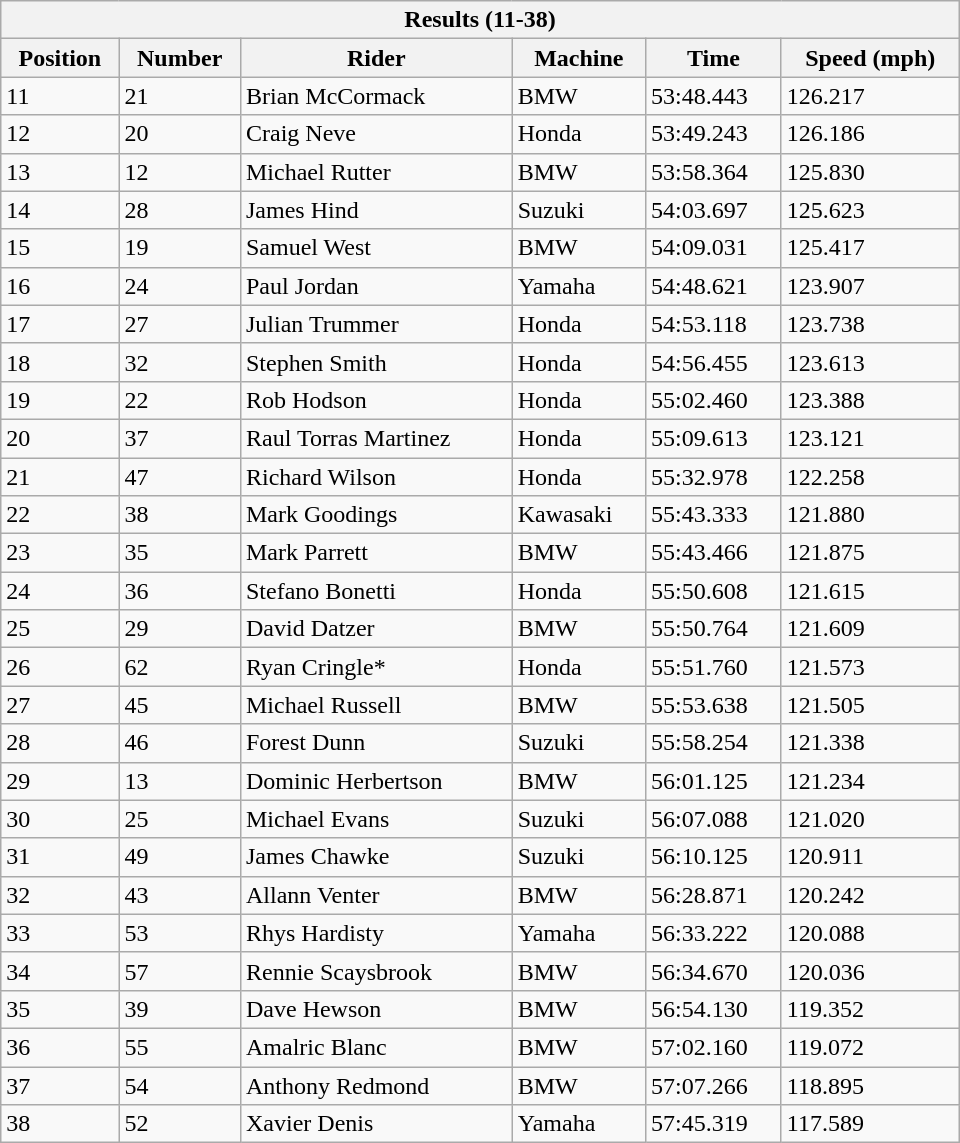<table class="collapsible collapsed wikitable" style="width:40em;margin-top:-1px;">
<tr>
<th scope="col" colspan="6">Results (11-38)</th>
</tr>
<tr>
<th>Position</th>
<th>Number</th>
<th>Rider</th>
<th>Machine</th>
<th>Time</th>
<th>Speed (mph)</th>
</tr>
<tr>
<td>11</td>
<td>21</td>
<td>Brian McCormack</td>
<td>BMW</td>
<td>53:48.443</td>
<td>126.217</td>
</tr>
<tr>
<td>12</td>
<td>20</td>
<td>Craig Neve</td>
<td>Honda</td>
<td>53:49.243</td>
<td>126.186</td>
</tr>
<tr>
<td>13</td>
<td>12</td>
<td>Michael Rutter</td>
<td>BMW</td>
<td>53:58.364</td>
<td>125.830</td>
</tr>
<tr>
<td>14</td>
<td>28</td>
<td>James Hind</td>
<td>Suzuki</td>
<td>54:03.697</td>
<td>125.623</td>
</tr>
<tr>
<td>15</td>
<td>19</td>
<td>Samuel West</td>
<td>BMW</td>
<td>54:09.031</td>
<td>125.417</td>
</tr>
<tr>
<td>16</td>
<td>24</td>
<td>Paul Jordan</td>
<td>Yamaha</td>
<td>54:48.621</td>
<td>123.907</td>
</tr>
<tr>
<td>17</td>
<td>27</td>
<td>Julian Trummer</td>
<td>Honda</td>
<td>54:53.118</td>
<td>123.738</td>
</tr>
<tr>
<td>18</td>
<td>32</td>
<td>Stephen Smith</td>
<td>Honda</td>
<td>54:56.455</td>
<td>123.613</td>
</tr>
<tr>
<td>19</td>
<td>22</td>
<td>Rob Hodson</td>
<td>Honda</td>
<td>55:02.460</td>
<td>123.388</td>
</tr>
<tr>
<td>20</td>
<td>37</td>
<td>Raul Torras Martinez</td>
<td>Honda</td>
<td>55:09.613</td>
<td>123.121</td>
</tr>
<tr>
<td>21</td>
<td>47</td>
<td>Richard Wilson</td>
<td>Honda</td>
<td>55:32.978</td>
<td>122.258</td>
</tr>
<tr>
<td>22</td>
<td>38</td>
<td>Mark Goodings</td>
<td>Kawasaki</td>
<td>55:43.333</td>
<td>121.880</td>
</tr>
<tr>
<td>23</td>
<td>35</td>
<td>Mark Parrett</td>
<td>BMW</td>
<td>55:43.466</td>
<td>121.875</td>
</tr>
<tr>
<td>24</td>
<td>36</td>
<td>Stefano Bonetti</td>
<td>Honda</td>
<td>55:50.608</td>
<td>121.615</td>
</tr>
<tr>
<td>25</td>
<td>29</td>
<td>David Datzer</td>
<td>BMW</td>
<td>55:50.764</td>
<td>121.609</td>
</tr>
<tr>
<td>26</td>
<td>62</td>
<td>Ryan Cringle*</td>
<td>Honda</td>
<td>55:51.760</td>
<td>121.573</td>
</tr>
<tr>
<td>27</td>
<td>45</td>
<td>Michael Russell</td>
<td>BMW</td>
<td>55:53.638</td>
<td>121.505</td>
</tr>
<tr>
<td>28</td>
<td>46</td>
<td>Forest Dunn</td>
<td>Suzuki</td>
<td>55:58.254</td>
<td>121.338</td>
</tr>
<tr>
<td>29</td>
<td>13</td>
<td>Dominic Herbertson</td>
<td>BMW</td>
<td>56:01.125</td>
<td>121.234</td>
</tr>
<tr>
<td>30</td>
<td>25</td>
<td>Michael Evans</td>
<td>Suzuki</td>
<td>56:07.088</td>
<td>121.020</td>
</tr>
<tr>
<td>31</td>
<td>49</td>
<td>James Chawke</td>
<td>Suzuki</td>
<td>56:10.125</td>
<td>120.911</td>
</tr>
<tr>
<td>32</td>
<td>43</td>
<td>Allann Venter</td>
<td>BMW</td>
<td>56:28.871</td>
<td>120.242</td>
</tr>
<tr>
<td>33</td>
<td>53</td>
<td>Rhys Hardisty</td>
<td>Yamaha</td>
<td>56:33.222</td>
<td>120.088</td>
</tr>
<tr>
<td>34</td>
<td>57</td>
<td>Rennie Scaysbrook</td>
<td>BMW</td>
<td>56:34.670</td>
<td>120.036</td>
</tr>
<tr>
<td>35</td>
<td>39</td>
<td>Dave Hewson</td>
<td>BMW</td>
<td>56:54.130</td>
<td>119.352</td>
</tr>
<tr>
<td>36</td>
<td>55</td>
<td>Amalric Blanc</td>
<td>BMW</td>
<td>57:02.160</td>
<td>119.072</td>
</tr>
<tr>
<td>37</td>
<td>54</td>
<td>Anthony Redmond</td>
<td>BMW</td>
<td>57:07.266</td>
<td>118.895</td>
</tr>
<tr>
<td>38</td>
<td>52</td>
<td>Xavier Denis</td>
<td>Yamaha</td>
<td>57:45.319</td>
<td>117.589</td>
</tr>
</table>
